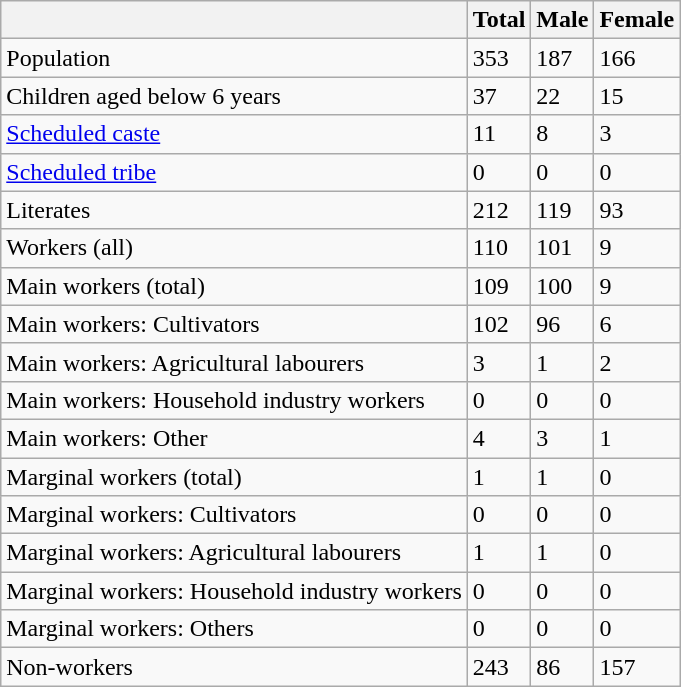<table class="wikitable sortable">
<tr>
<th></th>
<th>Total</th>
<th>Male</th>
<th>Female</th>
</tr>
<tr>
<td>Population</td>
<td>353</td>
<td>187</td>
<td>166</td>
</tr>
<tr>
<td>Children aged below 6 years</td>
<td>37</td>
<td>22</td>
<td>15</td>
</tr>
<tr>
<td><a href='#'>Scheduled caste</a></td>
<td>11</td>
<td>8</td>
<td>3</td>
</tr>
<tr>
<td><a href='#'>Scheduled tribe</a></td>
<td>0</td>
<td>0</td>
<td>0</td>
</tr>
<tr>
<td>Literates</td>
<td>212</td>
<td>119</td>
<td>93</td>
</tr>
<tr>
<td>Workers (all)</td>
<td>110</td>
<td>101</td>
<td>9</td>
</tr>
<tr>
<td>Main workers (total)</td>
<td>109</td>
<td>100</td>
<td>9</td>
</tr>
<tr>
<td>Main workers: Cultivators</td>
<td>102</td>
<td>96</td>
<td>6</td>
</tr>
<tr>
<td>Main workers: Agricultural labourers</td>
<td>3</td>
<td>1</td>
<td>2</td>
</tr>
<tr>
<td>Main workers: Household industry workers</td>
<td>0</td>
<td>0</td>
<td>0</td>
</tr>
<tr>
<td>Main workers: Other</td>
<td>4</td>
<td>3</td>
<td>1</td>
</tr>
<tr>
<td>Marginal workers (total)</td>
<td>1</td>
<td>1</td>
<td>0</td>
</tr>
<tr>
<td>Marginal workers: Cultivators</td>
<td>0</td>
<td>0</td>
<td>0</td>
</tr>
<tr>
<td>Marginal workers: Agricultural labourers</td>
<td>1</td>
<td>1</td>
<td>0</td>
</tr>
<tr>
<td>Marginal workers: Household industry workers</td>
<td>0</td>
<td>0</td>
<td>0</td>
</tr>
<tr>
<td>Marginal workers: Others</td>
<td>0</td>
<td>0</td>
<td>0</td>
</tr>
<tr>
<td>Non-workers</td>
<td>243</td>
<td>86</td>
<td>157</td>
</tr>
</table>
